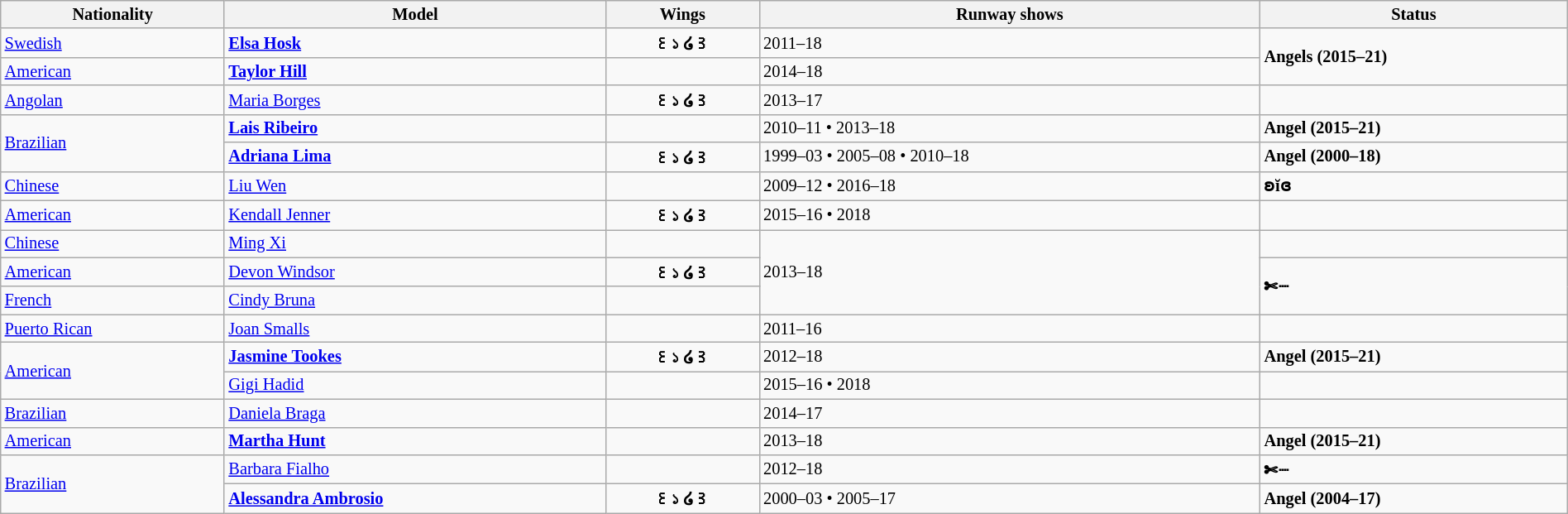<table class="wikitable" style="font-size:85%; width:100%;">
<tr>
<th>Nationality</th>
<th>Model</th>
<th>Wings</th>
<th>Runway shows</th>
<th>Status</th>
</tr>
<tr>
<td> <a href='#'>Swedish</a></td>
<td><strong><a href='#'>Elsa Hosk</a></strong></td>
<td align="center"><strong>꒰১ ໒꒱</strong></td>
<td>2011–18</td>
<td rowspan="2"><strong> Angels (2015–21)</strong></td>
</tr>
<tr>
<td> <a href='#'>American</a></td>
<td><a href='#'><strong>Taylor Hill</strong></a></td>
<td></td>
<td>2014–18</td>
</tr>
<tr>
<td> <a href='#'>Angolan</a></td>
<td><a href='#'>Maria Borges</a></td>
<td align="center"><strong>꒰১ ໒꒱</strong></td>
<td>2013–17</td>
<td></td>
</tr>
<tr>
<td rowspan="2"> <a href='#'>Brazilian</a></td>
<td><strong><a href='#'>Lais Ribeiro</a></strong></td>
<td></td>
<td>2010–11 • 2013–18</td>
<td><strong> Angel (2015–21)</strong></td>
</tr>
<tr>
<td><strong><a href='#'>Adriana Lima</a></strong></td>
<td align="center"><strong>꒰১ ໒꒱</strong></td>
<td>1999–03 • 2005–08 • 2010–18</td>
<td><strong> Angel (2000–18)</strong></td>
</tr>
<tr>
<td> <a href='#'>Chinese</a></td>
<td><a href='#'>Liu Wen</a></td>
<td></td>
<td>2009–12 • 2016–18</td>
<td><strong>ʚĭɞ</strong></td>
</tr>
<tr>
<td> <a href='#'>American</a></td>
<td><a href='#'>Kendall Jenner</a></td>
<td align="center"><strong>꒰১ ໒꒱</strong></td>
<td>2015–16 • 2018</td>
<td></td>
</tr>
<tr>
<td> <a href='#'>Chinese</a></td>
<td><a href='#'>Ming Xi</a></td>
<td align="center"></td>
<td rowspan="3">2013–18</td>
<td></td>
</tr>
<tr>
<td> <a href='#'>American</a></td>
<td><a href='#'>Devon Windsor</a></td>
<td align="center"><strong>꒰১ ໒꒱</strong></td>
<td rowspan="2"><strong>✄┈</strong></td>
</tr>
<tr>
<td> <a href='#'>French</a></td>
<td><a href='#'>Cindy Bruna</a></td>
<td align="center"></td>
</tr>
<tr>
<td> <a href='#'>Puerto Rican</a></td>
<td><a href='#'>Joan Smalls</a></td>
<td></td>
<td>2011–16</td>
<td></td>
</tr>
<tr>
<td rowspan="2"> <a href='#'>American</a></td>
<td><strong><a href='#'>Jasmine Tookes</a></strong></td>
<td align="center"><strong>꒰১ ໒꒱</strong></td>
<td>2012–18</td>
<td><strong> Angel (2015–21)</strong></td>
</tr>
<tr>
<td><a href='#'>Gigi Hadid</a></td>
<td></td>
<td>2015–16 • 2018</td>
<td></td>
</tr>
<tr>
<td> <a href='#'>Brazilian</a></td>
<td><a href='#'>Daniela Braga</a></td>
<td></td>
<td>2014–17</td>
<td></td>
</tr>
<tr>
<td> <a href='#'>American</a></td>
<td><strong><a href='#'>Martha Hunt</a></strong></td>
<td align="center"></td>
<td>2013–18</td>
<td><strong> Angel (2015–21)</strong></td>
</tr>
<tr>
<td rowspan="2"> <a href='#'>Brazilian</a></td>
<td><a href='#'>Barbara Fialho</a></td>
<td></td>
<td>2012–18</td>
<td><strong>✄┈</strong></td>
</tr>
<tr>
<td><strong><a href='#'>Alessandra Ambrosio</a></strong></td>
<td align="center"><strong>꒰১ ໒꒱</strong></td>
<td>2000–03 • 2005–17</td>
<td><strong> Angel (2004–17)</strong></td>
</tr>
</table>
